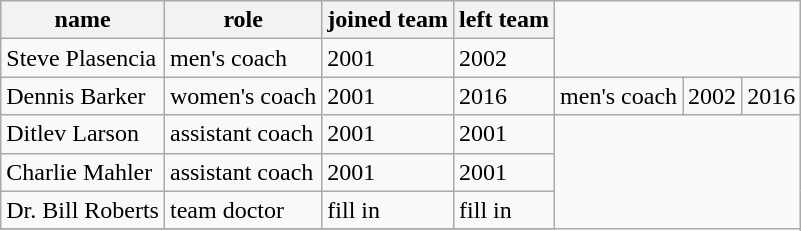<table class="wikitable sortable">
<tr>
<th>name</th>
<th>role</th>
<th>joined team</th>
<th>left team</th>
</tr>
<tr>
<td data-sort-value="Plasencia">Steve Plasencia</td>
<td>men's coach</td>
<td>2001</td>
<td>2002</td>
</tr>
<tr>
<td data-sort-value="Barker">Dennis Barker</td>
<td>women's coach</td>
<td>2001</td>
<td>2016</td>
<td>men's coach</td>
<td>2002</td>
<td>2016</td>
</tr>
<tr>
<td data-sort-value="Larson">Ditlev Larson</td>
<td>assistant coach</td>
<td>2001</td>
<td>2001</td>
</tr>
<tr>
<td data-sort-value="Mahler">Charlie Mahler</td>
<td>assistant coach</td>
<td>2001</td>
<td>2001</td>
</tr>
<tr>
<td data-sort-value="Roberts">Dr. Bill Roberts</td>
<td>team doctor</td>
<td>fill in</td>
<td>fill in</td>
</tr>
<tr>
</tr>
</table>
